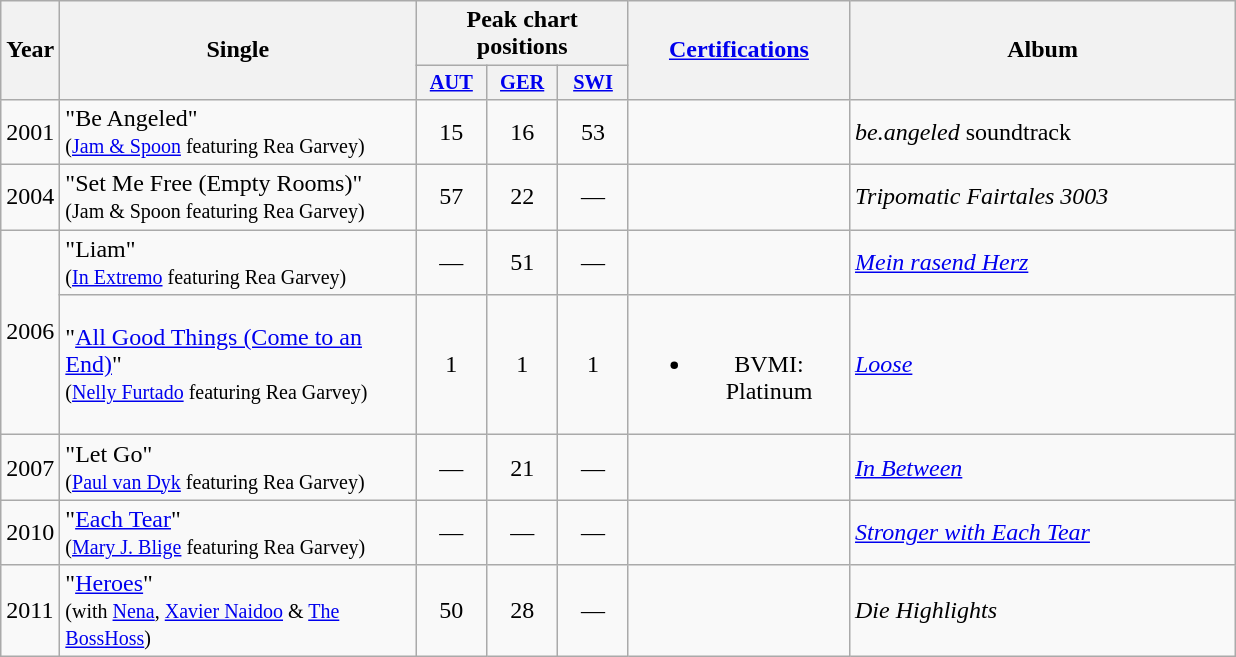<table class="wikitable" style="text-align:center;">
<tr>
<th rowspan="2">Year</th>
<th rowspan="2" width="230">Single</th>
<th colspan="3">Peak chart positions</th>
<th rowspan="2" width="140"><a href='#'>Certifications</a></th>
<th rowspan="2" width="250">Album</th>
</tr>
<tr>
<th style="width:3em;font-size:85%"><a href='#'>AUT</a><br></th>
<th style="width:3em;font-size:85%"><a href='#'>GER</a><br></th>
<th style="width:3em;font-size:85%"><a href='#'>SWI</a><br></th>
</tr>
<tr>
<td align="left">2001</td>
<td align="left">"Be Angeled"<br><small>(<a href='#'>Jam & Spoon</a> featuring Rea Garvey)</small></td>
<td>15</td>
<td>16</td>
<td>53</td>
<td></td>
<td align="left"><em>be.angeled</em> soundtrack</td>
</tr>
<tr>
<td align="left">2004</td>
<td align="left">"Set Me Free (Empty Rooms)"<br><small>(Jam & Spoon featuring Rea Garvey)</small></td>
<td>57</td>
<td>22</td>
<td>—</td>
<td></td>
<td align="left"><em>Tripomatic Fairtales 3003</em></td>
</tr>
<tr>
<td align="left" rowspan="2">2006</td>
<td align="left">"Liam"<br><small>(<a href='#'>In Extremo</a> featuring Rea Garvey)</small></td>
<td>—</td>
<td>51</td>
<td>—</td>
<td></td>
<td align="left"><em><a href='#'>Mein rasend Herz</a></em></td>
</tr>
<tr>
<td align="left">"<a href='#'>All Good Things (Come to an End)</a>"<br><small>(<a href='#'>Nelly Furtado</a> featuring Rea Garvey)</small></td>
<td>1</td>
<td>1</td>
<td>1</td>
<td><br><ul><li>BVMI: Platinum</li></ul></td>
<td align="left"><em><a href='#'>Loose</a></em></td>
</tr>
<tr>
<td align="left">2007</td>
<td align="left">"Let Go"<br><small>(<a href='#'>Paul van Dyk</a> featuring Rea Garvey)</small></td>
<td>—</td>
<td>21</td>
<td>—</td>
<td></td>
<td align="left"><em><a href='#'>In Between</a></em></td>
</tr>
<tr>
<td align="left">2010</td>
<td align="left">"<a href='#'>Each Tear</a>"<br><small>(<a href='#'>Mary J. Blige</a> featuring Rea Garvey)</small></td>
<td>—</td>
<td>—</td>
<td>—</td>
<td></td>
<td align="left"><em><a href='#'>Stronger with Each Tear</a></em></td>
</tr>
<tr>
<td align="left">2011</td>
<td align="left">"<a href='#'>Heroes</a>"<br><small>(with <a href='#'>Nena</a>, <a href='#'>Xavier Naidoo</a> & <a href='#'>The BossHoss</a>)</small></td>
<td>50</td>
<td>28</td>
<td>—</td>
<td></td>
<td align="left"><em>Die Highlights</em></td>
</tr>
</table>
